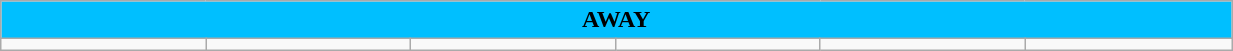<table class="wikitable collapsible collapsed" style="width:65%">
<tr>
<th colspan=7 ! style="color:#000000; background:#00BFFF">AWAY</th>
</tr>
<tr>
<td></td>
<td></td>
<td></td>
<td></td>
<td></td>
<td></td>
</tr>
</table>
